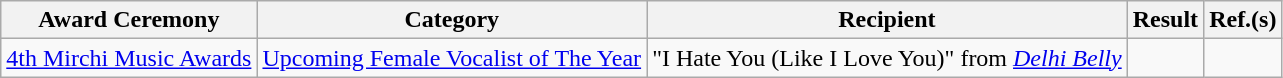<table class="wikitable">
<tr>
<th>Award Ceremony</th>
<th>Category</th>
<th>Recipient</th>
<th>Result</th>
<th>Ref.(s)</th>
</tr>
<tr>
<td><a href='#'>4th Mirchi Music Awards</a></td>
<td><a href='#'>Upcoming Female Vocalist of The Year</a></td>
<td>"I Hate You (Like I Love You)" from <em><a href='#'>Delhi Belly</a></em></td>
<td></td>
<td></td>
</tr>
</table>
